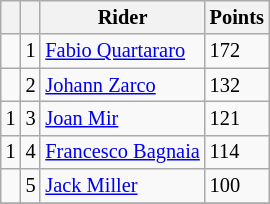<table class="wikitable" style="font-size: 85%;">
<tr>
<th></th>
<th></th>
<th>Rider</th>
<th>Points</th>
</tr>
<tr>
<td></td>
<td align=center>1</td>
<td> <a href='#'>Fabio Quartararo</a></td>
<td align=left>172</td>
</tr>
<tr>
<td></td>
<td align=center>2</td>
<td> <a href='#'>Johann Zarco</a></td>
<td align=left>132</td>
</tr>
<tr>
<td> 1</td>
<td align=center>3</td>
<td> <a href='#'>Joan Mir</a></td>
<td align=left>121</td>
</tr>
<tr>
<td> 1</td>
<td align=center>4</td>
<td> <a href='#'>Francesco Bagnaia</a></td>
<td align=left>114</td>
</tr>
<tr>
<td></td>
<td align=center>5</td>
<td> <a href='#'>Jack Miller</a></td>
<td align=left>100</td>
</tr>
<tr>
</tr>
</table>
